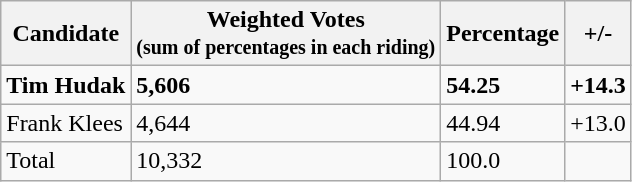<table class="wikitable">
<tr>
<th>Candidate</th>
<th>Weighted Votes<br><small>(sum of percentages in each riding)</small></th>
<th>Percentage</th>
<th>+/-</th>
</tr>
<tr>
<td><strong>Tim Hudak</strong></td>
<td><strong>5,606</strong></td>
<td><strong>54.25</strong></td>
<td><strong>+14.3</strong></td>
</tr>
<tr>
<td>Frank Klees</td>
<td>4,644</td>
<td>44.94</td>
<td>+13.0</td>
</tr>
<tr>
<td>Total</td>
<td>10,332</td>
<td>100.0</td>
</tr>
</table>
